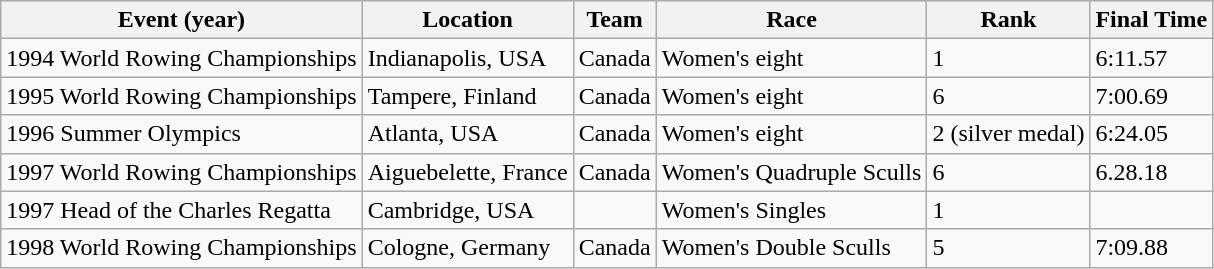<table class="wikitable">
<tr>
<th>Event (year)</th>
<th>Location</th>
<th>Team</th>
<th>Race</th>
<th>Rank</th>
<th>Final Time</th>
</tr>
<tr>
<td>1994 World Rowing Championships</td>
<td>Indianapolis, USA</td>
<td>Canada</td>
<td>Women's eight</td>
<td>1</td>
<td>6:11.57</td>
</tr>
<tr>
<td>1995 World Rowing Championships</td>
<td>Tampere, Finland</td>
<td>Canada</td>
<td>Women's eight</td>
<td>6</td>
<td>7:00.69</td>
</tr>
<tr>
<td>1996 Summer Olympics</td>
<td>Atlanta, USA</td>
<td>Canada</td>
<td>Women's eight</td>
<td>2 (silver medal)</td>
<td>6:24.05</td>
</tr>
<tr>
<td>1997 World Rowing Championships</td>
<td>Aiguebelette, France</td>
<td>Canada</td>
<td>Women's Quadruple Sculls</td>
<td>6</td>
<td>6.28.18</td>
</tr>
<tr>
<td>1997 Head of the Charles Regatta</td>
<td>Cambridge, USA</td>
<td></td>
<td>Women's Singles</td>
<td>1</td>
<td></td>
</tr>
<tr>
<td>1998 World Rowing Championships</td>
<td>Cologne, Germany</td>
<td>Canada</td>
<td>Women's Double Sculls</td>
<td>5</td>
<td>7:09.88</td>
</tr>
</table>
